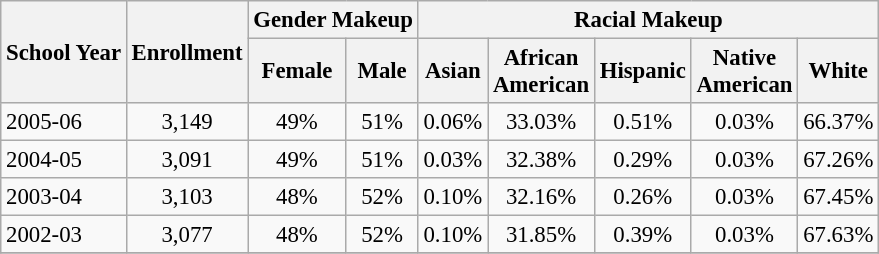<table class="wikitable" style="font-size: 95%;">
<tr>
<th rowspan="2">School Year</th>
<th rowspan="2">Enrollment</th>
<th colspan="2">Gender Makeup</th>
<th colspan="5">Racial Makeup</th>
</tr>
<tr>
<th>Female</th>
<th>Male</th>
<th>Asian</th>
<th>African <br>American</th>
<th>Hispanic</th>
<th>Native <br>American</th>
<th>White</th>
</tr>
<tr>
<td align="left">2005-06</td>
<td align="center">3,149</td>
<td align="center">49%</td>
<td align="center">51%</td>
<td align="center">0.06%</td>
<td align="center">33.03%</td>
<td align="center">0.51%</td>
<td align="center">0.03%</td>
<td align="center">66.37%</td>
</tr>
<tr>
<td align="left">2004-05</td>
<td align="center">3,091</td>
<td align="center">49%</td>
<td align="center">51%</td>
<td align="center">0.03%</td>
<td align="center">32.38%</td>
<td align="center">0.29%</td>
<td align="center">0.03%</td>
<td align="center">67.26%</td>
</tr>
<tr>
<td align="left">2003-04</td>
<td align="center">3,103</td>
<td align="center">48%</td>
<td align="center">52%</td>
<td align="center">0.10%</td>
<td align="center">32.16%</td>
<td align="center">0.26%</td>
<td align="center">0.03%</td>
<td align="center">67.45%</td>
</tr>
<tr>
<td align="left">2002-03</td>
<td align="center">3,077</td>
<td align="center">48%</td>
<td align="center">52%</td>
<td align="center">0.10%</td>
<td align="center">31.85%</td>
<td align="center">0.39%</td>
<td align="center">0.03%</td>
<td align="center">67.63%</td>
</tr>
<tr>
</tr>
</table>
